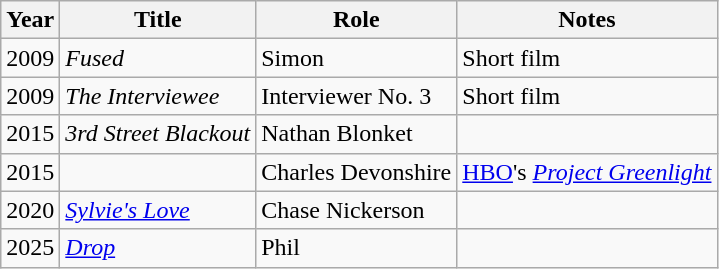<table class="wikitable sortable">
<tr>
<th>Year</th>
<th>Title</th>
<th>Role</th>
<th class="unsortable">Notes</th>
</tr>
<tr>
<td>2009</td>
<td><em>Fused</em></td>
<td>Simon</td>
<td>Short film</td>
</tr>
<tr>
<td>2009</td>
<td><em>The Interviewee</em></td>
<td>Interviewer No. 3</td>
<td>Short film</td>
</tr>
<tr>
<td>2015</td>
<td><em>3rd Street Blackout</em></td>
<td>Nathan Blonket</td>
<td></td>
</tr>
<tr>
<td>2015</td>
<td><em></em></td>
<td>Charles Devonshire</td>
<td><a href='#'>HBO</a>'s <em><a href='#'>Project Greenlight</a></em></td>
</tr>
<tr>
<td>2020</td>
<td><em><a href='#'>Sylvie's Love</a></em></td>
<td>Chase Nickerson</td>
<td></td>
</tr>
<tr>
<td>2025</td>
<td><a href='#'><em>Drop</em></a></td>
<td>Phil</td>
<td></td>
</tr>
</table>
